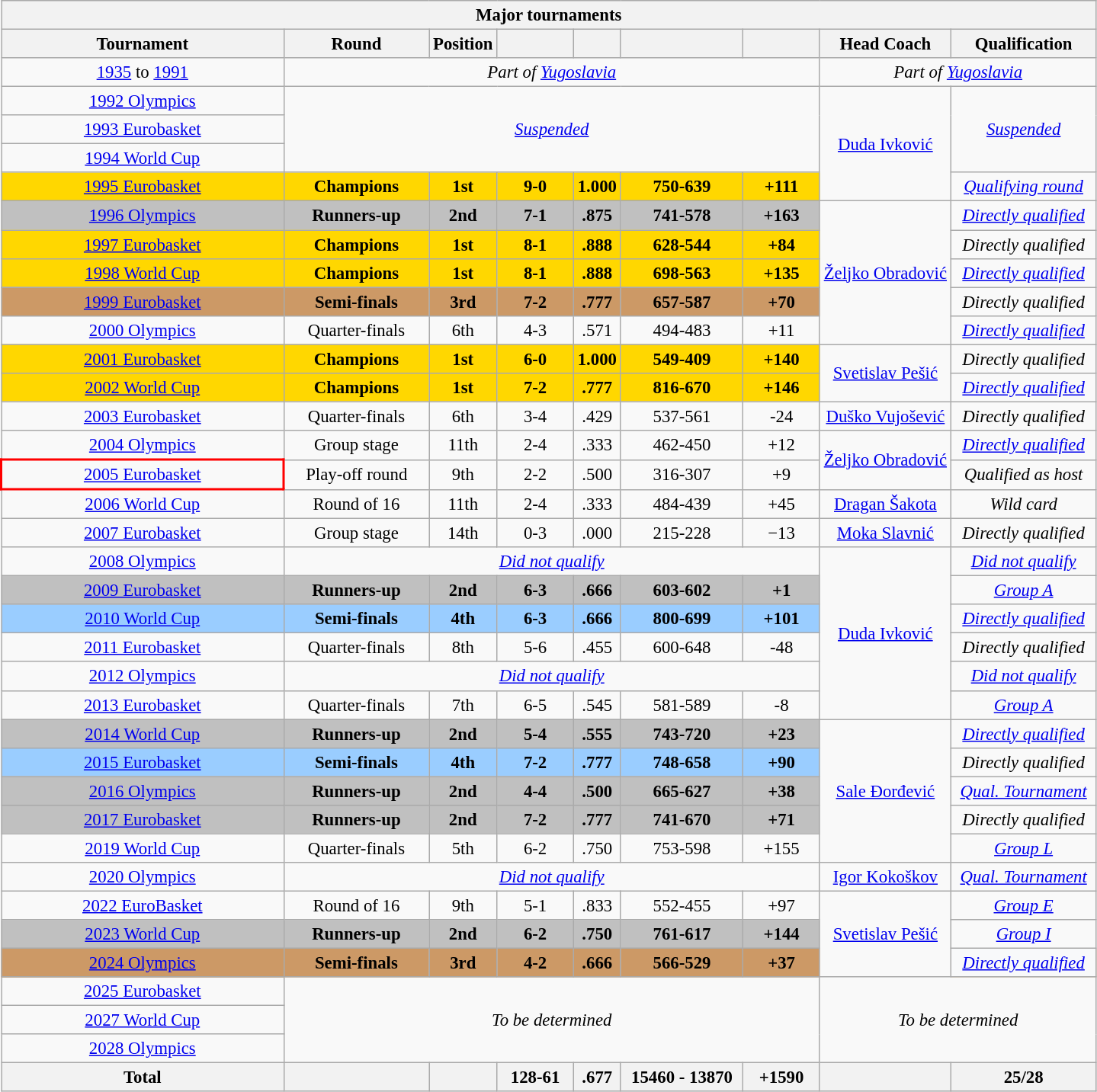<table class="wikitable mw-collapsible mw-collapsed" style="text-align: center;font-size:95%;">
<tr>
<th colspan=9>Major tournaments</th>
</tr>
<tr>
<th width=240>Tournament</th>
<th width=120>Round</th>
<th>Position</th>
<th width=60></th>
<th width=30></th>
<th width=100></th>
<th width=60></th>
<th>Head Coach</th>
<th width=120>Qualification</th>
</tr>
<tr>
<td> <a href='#'>1935</a> to  <a href='#'>1991</a></td>
<td colspan=6><em>Part of <a href='#'>Yugoslavia</a></em></td>
<td colspan=2><em>Part of <a href='#'>Yugoslavia</a></em></td>
</tr>
<tr>
<td> <a href='#'>1992 Olympics</a></td>
<td colspan=6 rowspan=3><a href='#'><em>Suspended</em></a></td>
<td colspan=1 rowspan=4><a href='#'>Duda Ivković</a></td>
<td colspan=1 rowspan=3><a href='#'><em>Suspended</em></a></td>
</tr>
<tr>
<td> <a href='#'>1993 Eurobasket</a></td>
</tr>
<tr>
<td> <a href='#'>1994 World Cup</a></td>
</tr>
<tr>
<td style="background:gold;"> <a href='#'>1995 Eurobasket</a></td>
<td style="background:gold;"> <strong>Champions</strong> </td>
<td style="background:gold;"><strong>1st</strong></td>
<td style="background:gold;"><strong>9-0</strong></td>
<td style="background:gold;"><strong>1.000</strong></td>
<td style="background:gold;"><strong>750-639</strong></td>
<td style="background:gold;"><strong>+111</strong></td>
<td colspan=1><a href='#'><em>Qualifying round</em></a></td>
</tr>
<tr>
<td style="background:silver;"> <a href='#'>1996 Olympics</a></td>
<td style="background:silver;"> <strong>Runners-up</strong> </td>
<td style="background:silver;"><strong>2nd</strong></td>
<td style="background:silver;"><strong>7-1</strong></td>
<td style="background:silver;"><strong>.875</strong></td>
<td style="background:silver;"><strong>741-578</strong></td>
<td style="background:silver;"><strong>+163</strong></td>
<td colspan=1 rowspan=5><a href='#'>Željko Obradović</a></td>
<td colspan=1><a href='#'><em>Directly qualified</em></a></td>
</tr>
<tr>
<td style="background:gold;"> <a href='#'>1997 Eurobasket</a></td>
<td style="background:gold;"> <strong>Champions</strong> </td>
<td style="background:gold;"><strong>1st</strong></td>
<td style="background:gold;"><strong>8-1</strong></td>
<td style="background:gold;"><strong>.888</strong></td>
<td style="background:gold;"><strong>628-544</strong></td>
<td style="background:gold;"><strong>+84</strong></td>
<td colspan=1><em>Directly qualified</em></td>
</tr>
<tr>
<td style="background:gold;"> <a href='#'>1998 World Cup</a></td>
<td style="background:gold;"> <strong>Champions</strong> </td>
<td style="background:gold;"><strong>1st</strong></td>
<td style="background:gold;"><strong>8-1</strong></td>
<td style="background:gold;"><strong>.888</strong></td>
<td style="background:gold;"><strong>698-563</strong></td>
<td style="background:gold;"><strong>+135</strong></td>
<td colspan=1><a href='#'><em>Directly qualified</em></a></td>
</tr>
<tr>
<td style="background:#c96;"> <a href='#'>1999 Eurobasket</a></td>
<td style="background:#c96;"> <strong>Semi-finals</strong> </td>
<td style="background:#c96;"><strong>3rd</strong></td>
<td style="background:#c96;"><strong>7-2</strong></td>
<td style="background:#c96;"><strong>.777</strong></td>
<td style="background:#c96;"><strong>657-587</strong></td>
<td style="background:#c96;"><strong>+70</strong></td>
<td colspan=1><em>Directly qualified</em></td>
</tr>
<tr>
<td> <a href='#'>2000 Olympics</a></td>
<td>Quarter-finals</td>
<td>6th</td>
<td>4-3</td>
<td>.571</td>
<td>494-483</td>
<td>+11</td>
<td colspan=1><a href='#'><em>Directly qualified</em></a></td>
</tr>
<tr>
<td style="background:gold;"> <a href='#'>2001 Eurobasket</a></td>
<td style="background:gold;"> <strong>Champions</strong> </td>
<td style="background:gold;"><strong>1st</strong></td>
<td style="background:gold;"><strong>6-0</strong></td>
<td style="background:gold;"><strong>1.000</strong></td>
<td style="background:gold;"><strong>549-409</strong></td>
<td style="background:gold;"><strong>+140</strong></td>
<td colspan=1 rowspan =2><a href='#'>Svetislav Pešić</a></td>
<td colspan=1><em>Directly qualified</em></td>
</tr>
<tr>
<td style="background:gold;"> <a href='#'>2002 World Cup</a></td>
<td style="background:gold;"> <strong>Champions</strong> </td>
<td style="background:gold;"><strong>1st</strong></td>
<td style="background:gold;"><strong>7-2</strong></td>
<td style="background:gold;"><strong>.777</strong></td>
<td style="background:gold;"><strong>816-670</strong></td>
<td style="background:gold;"><strong>+146</strong></td>
<td colspan=1><a href='#'><em>Directly qualified</em></a></td>
</tr>
<tr>
<td> <a href='#'>2003 Eurobasket</a></td>
<td>Quarter-finals</td>
<td>6th</td>
<td>3-4</td>
<td>.429</td>
<td>537-561</td>
<td>-24</td>
<td colspan=1><a href='#'>Duško Vujošević</a></td>
<td colspan=1><em>Directly qualified</em></td>
</tr>
<tr>
<td> <a href='#'>2004 Olympics</a></td>
<td>Group stage</td>
<td>11th</td>
<td>2-4</td>
<td>.333</td>
<td>462-450</td>
<td>+12</td>
<td colspan=1 rowspan=2><a href='#'>Željko Obradović</a></td>
<td colspan=1><a href='#'><em>Directly qualified</em></a></td>
</tr>
<tr>
<td style="border: 2px solid red"> <a href='#'>2005 Eurobasket</a></td>
<td>Play-off round</td>
<td>9th</td>
<td>2-2</td>
<td>.500</td>
<td>316-307</td>
<td>+9</td>
<td colspan=1><em>Qualified as host</em></td>
</tr>
<tr>
<td> <a href='#'>2006 World Cup</a></td>
<td>Round of 16</td>
<td>11th</td>
<td>2-4</td>
<td>.333</td>
<td>484-439</td>
<td>+45</td>
<td colspan=1><a href='#'>Dragan Šakota</a></td>
<td colspan=1><em>Wild card</em></td>
</tr>
<tr>
<td> <a href='#'>2007 Eurobasket</a></td>
<td>Group stage</td>
<td>14th</td>
<td>0-3</td>
<td>.000</td>
<td>215-228</td>
<td>−13</td>
<td colspan=1><a href='#'>Moka Slavnić</a></td>
<td colspan=1><em>Directly qualified</em></td>
</tr>
<tr>
<td> <a href='#'>2008 Olympics</a></td>
<td colspan=6><a href='#'><em>Did not qualify</em></a></td>
<td colspan=1 rowspan=6><a href='#'>Duda Ivković</a></td>
<td colspan=1><a href='#'><em>Did not qualify</em></a></td>
</tr>
<tr>
<td style="background:silver;"> <a href='#'>2009 Eurobasket</a></td>
<td style="background:silver;"> <strong>Runners-up</strong> </td>
<td style="background:silver;"><strong>2nd</strong></td>
<td style="background:silver;"><strong>6-3</strong></td>
<td style="background:silver;"><strong>.666</strong></td>
<td style="background:silver;"><strong>603-602</strong></td>
<td style="background:silver;"><strong>+1</strong></td>
<td colspan=1><a href='#'><em>Group A</em></a></td>
</tr>
<tr>
<td style="background:#9acdff;"> <a href='#'>2010 World Cup</a></td>
<td style="background:#9acdff;"><strong>Semi-finals</strong></td>
<td style="background:#9acdff;"><strong>4th</strong></td>
<td style="background:#9acdff;"><strong>6-3</strong></td>
<td style="background:#9acdff;"><strong>.666</strong></td>
<td style="background:#9acdff;"><strong>800-699</strong></td>
<td style="background:#9acdff;"><strong>+101</strong></td>
<td colspan=1><a href='#'><em>Directly qualified</em></a></td>
</tr>
<tr>
<td> <a href='#'>2011 Eurobasket</a></td>
<td>Quarter-finals</td>
<td>8th</td>
<td>5-6</td>
<td>.455</td>
<td>600-648</td>
<td>-48</td>
<td colspan=1><em>Directly qualified</em></td>
</tr>
<tr>
<td> <a href='#'>2012 Olympics</a></td>
<td colspan=6><a href='#'><em>Did not qualify</em></a></td>
<td colspan=1><a href='#'><em>Did not qualify</em></a></td>
</tr>
<tr>
<td> <a href='#'>2013 Eurobasket</a></td>
<td>Quarter-finals</td>
<td>7th</td>
<td>6-5</td>
<td>.545</td>
<td>581-589</td>
<td>-8</td>
<td colspan=1><a href='#'><em>Group A</em></a></td>
</tr>
<tr>
<td style="background:silver;"> <a href='#'>2014 World Cup</a></td>
<td style="background:silver;"> <strong>Runners-up</strong> </td>
<td style="background:silver;"><strong>2nd</strong></td>
<td style="background:silver;"><strong>5-4</strong></td>
<td style="background:silver;"><strong>.555</strong></td>
<td style="background:silver;"><strong>743-720</strong></td>
<td style="background:silver;"><strong>+23</strong></td>
<td colspan=1 rowspan=5><a href='#'>Sale Đorđević</a></td>
<td colspan=1><a href='#'><em>Directly qualified</em></a></td>
</tr>
<tr>
<td style="background:#9acdff;">   <a href='#'>2015 Eurobasket</a></td>
<td style="background:#9acdff;"><strong>Semi-finals</strong></td>
<td style="background:#9acdff;"><strong>4th</strong></td>
<td style="background:#9acdff;"><strong>7-2</strong></td>
<td style="background:#9acdff;"><strong>.777</strong></td>
<td style="background:#9acdff;"><strong>748-658</strong></td>
<td style="background:#9acdff;"><strong>+90</strong></td>
<td colspan=1><em>Directly qualified</em></td>
</tr>
<tr>
<td style="background:silver;"> <a href='#'>2016 Olympics</a></td>
<td style="background:silver;"> <strong>Runners-up</strong> </td>
<td style="background:silver;"><strong>2nd</strong></td>
<td style="background:silver;"><strong>4-4</strong></td>
<td style="background:silver;"><strong>.500</strong></td>
<td style="background:silver;"><strong>665-627</strong></td>
<td style="background:silver;"><strong>+38</strong></td>
<td colspan=1><a href='#'><em>Qual. Tournament</em></a></td>
</tr>
<tr>
<td style="background:silver;">    <a href='#'>2017 Eurobasket</a></td>
<td style="background:silver;"> <strong>Runners-up</strong> </td>
<td style="background:silver;"><strong>2nd</strong></td>
<td style="background:silver;"><strong>7-2</strong></td>
<td style="background:silver;"><strong>.777</strong></td>
<td style="background:silver;"><strong>741-670</strong></td>
<td style="background:silver;"><strong>+71</strong></td>
<td colspan=1><em>Directly qualified</em></td>
</tr>
<tr>
<td> <a href='#'>2019 World Cup</a></td>
<td>Quarter-finals</td>
<td>5th</td>
<td>6-2</td>
<td>.750</td>
<td>753-598</td>
<td>+155</td>
<td colspan=1><a href='#'><em>Group L</em></a></td>
</tr>
<tr>
<td> <a href='#'>2020 Olympics</a></td>
<td colspan=6><a href='#'><em>Did not qualify</em></a></td>
<td colspan=1><a href='#'>Igor Kokoškov</a></td>
<td colspan=1><a href='#'><em>Qual. Tournament</em></a></td>
</tr>
<tr>
<td>    <a href='#'>2022 EuroBasket</a></td>
<td>Round of 16</td>
<td>9th</td>
<td>5-1</td>
<td>.833</td>
<td>552-455</td>
<td>+97</td>
<td colspan=1 rowspan=3><a href='#'>Svetislav Pešić</a></td>
<td colspan=1><a href='#'><em>Group E</em></a></td>
</tr>
<tr>
<td style="background:silver;">   <a href='#'>2023 World Cup</a></td>
<td style="background:silver;"> <strong>Runners-up</strong> </td>
<td style="background:silver;"><strong>2nd</strong></td>
<td style="background:silver;"><strong>6-2</strong></td>
<td style="background:silver;"><strong>.750</strong></td>
<td style="background:silver;"><strong>761-617</strong></td>
<td style="background:silver;"><strong>+144</strong></td>
<td colspan=1><a href='#'><em>Group I</em></a></td>
</tr>
<tr style="background:#c96;">
<td style="background:#c96;"> <a href='#'>2024 Olympics</a></td>
<td style="background:c96;"> <strong>Semi-finals</strong> </td>
<td style="background:c96;"><strong>3rd</strong></td>
<td style="background:c96;"><strong>4-2</strong></td>
<td style="background:c96;"><strong>.666</strong></td>
<td style="background:c96;"><strong>566-529</strong></td>
<td style="background:c96;"><strong>+37</strong></td>
<td colspan=1 style="background:#f8f9fa;"><a href='#'><em>Directly qualified</em></a></td>
</tr>
<tr>
<td>    <a href='#'>2025 Eurobasket</a></td>
<td colspan=6 rowspan=3><em>To be determined</em></td>
<td colspan=2 rowspan=3><em>To be determined</em></td>
</tr>
<tr>
<td> <a href='#'>2027 World Cup</a></td>
</tr>
<tr>
<td> <a href='#'>2028 Olympics</a></td>
</tr>
<tr>
<th>Total</th>
<th></th>
<th></th>
<th>128-61</th>
<th>.677</th>
<th>15460 - 13870</th>
<th>+1590</th>
<th></th>
<th>25/28</th>
</tr>
</table>
